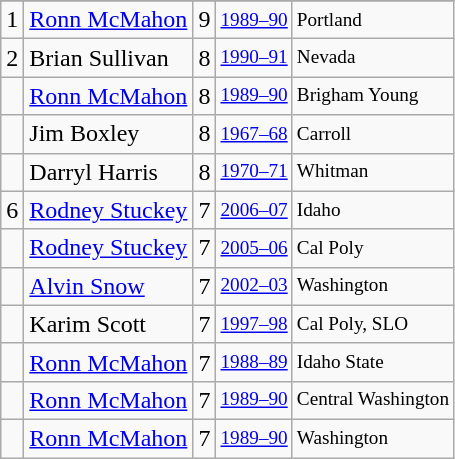<table class="wikitable">
<tr>
</tr>
<tr>
<td>1</td>
<td><a href='#'>Ronn McMahon</a></td>
<td>9</td>
<td style="font-size:80%;"><a href='#'>1989–90</a></td>
<td style="font-size:80%;">Portland</td>
</tr>
<tr>
<td>2</td>
<td>Brian Sullivan</td>
<td>8</td>
<td style="font-size:80%;"><a href='#'>1990–91</a></td>
<td style="font-size:80%;">Nevada</td>
</tr>
<tr>
<td></td>
<td><a href='#'>Ronn McMahon</a></td>
<td>8</td>
<td style="font-size:80%;"><a href='#'>1989–90</a></td>
<td style="font-size:80%;">Brigham Young</td>
</tr>
<tr>
<td></td>
<td>Jim Boxley</td>
<td>8</td>
<td style="font-size:80%;"><a href='#'>1967–68</a></td>
<td style="font-size:80%;">Carroll</td>
</tr>
<tr>
<td></td>
<td>Darryl Harris</td>
<td>8</td>
<td style="font-size:80%;"><a href='#'>1970–71</a></td>
<td style="font-size:80%;">Whitman</td>
</tr>
<tr>
<td>6</td>
<td><a href='#'>Rodney Stuckey</a></td>
<td>7</td>
<td style="font-size:80%;"><a href='#'>2006–07</a></td>
<td style="font-size:80%;">Idaho</td>
</tr>
<tr>
<td></td>
<td><a href='#'>Rodney Stuckey</a></td>
<td>7</td>
<td style="font-size:80%;"><a href='#'>2005–06</a></td>
<td style="font-size:80%;">Cal Poly</td>
</tr>
<tr>
<td></td>
<td><a href='#'>Alvin Snow</a></td>
<td>7</td>
<td style="font-size:80%;"><a href='#'>2002–03</a></td>
<td style="font-size:80%;">Washington</td>
</tr>
<tr>
<td></td>
<td>Karim Scott</td>
<td>7</td>
<td style="font-size:80%;"><a href='#'>1997–98</a></td>
<td style="font-size:80%;">Cal Poly, SLO</td>
</tr>
<tr>
<td></td>
<td><a href='#'>Ronn McMahon</a></td>
<td>7</td>
<td style="font-size:80%;"><a href='#'>1988–89</a></td>
<td style="font-size:80%;">Idaho State</td>
</tr>
<tr>
<td></td>
<td><a href='#'>Ronn McMahon</a></td>
<td>7</td>
<td style="font-size:80%;"><a href='#'>1989–90</a></td>
<td style="font-size:80%;">Central Washington</td>
</tr>
<tr>
<td></td>
<td><a href='#'>Ronn McMahon</a></td>
<td>7</td>
<td style="font-size:80%;"><a href='#'>1989–90</a></td>
<td style="font-size:80%;">Washington</td>
</tr>
</table>
